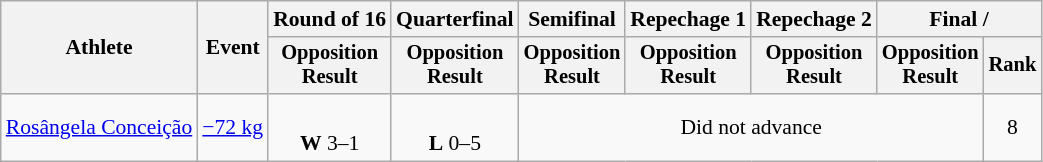<table class="wikitable" style="font-size:90%">
<tr>
<th rowspan="2">Athlete</th>
<th rowspan="2">Event</th>
<th>Round of 16</th>
<th>Quarterfinal</th>
<th>Semifinal</th>
<th>Repechage 1</th>
<th>Repechage 2</th>
<th colspan=2>Final / </th>
</tr>
<tr style="font-size: 95%">
<th>Opposition<br>Result</th>
<th>Opposition<br>Result</th>
<th>Opposition<br>Result</th>
<th>Opposition<br>Result</th>
<th>Opposition<br>Result</th>
<th>Opposition<br>Result</th>
<th>Rank</th>
</tr>
<tr align=center>
<td align=left><a href='#'>Rosângela Conceição</a></td>
<td align=left><a href='#'>−72 kg</a></td>
<td><br><strong>W</strong> 3–1 <sup></sup></td>
<td><br><strong>L</strong> 0–5 <sup></sup></td>
<td colspan=4>Did not advance</td>
<td>8</td>
</tr>
</table>
